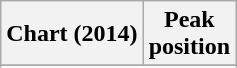<table class="wikitable sortable plainrowheaders">
<tr>
<th>Chart (2014)</th>
<th>Peak<br>position</th>
</tr>
<tr>
</tr>
<tr>
</tr>
<tr>
</tr>
</table>
